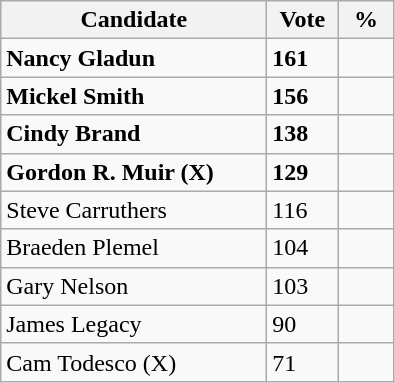<table class="wikitable">
<tr>
<th bgcolor="#DDDDFF" width="170px">Candidate</th>
<th bgcolor="#DDDDFF" width="40px">Vote</th>
<th bgcolor="#DDDDFF" width="30px">%</th>
</tr>
<tr>
<td><strong>Nancy Gladun</strong></td>
<td><strong>161</strong></td>
<td></td>
</tr>
<tr>
<td><strong>Mickel Smith</strong></td>
<td><strong>156</strong></td>
<td></td>
</tr>
<tr>
<td><strong>Cindy Brand</strong></td>
<td><strong>138</strong></td>
<td></td>
</tr>
<tr>
<td><strong>Gordon R. Muir (X)</strong></td>
<td><strong>129</strong></td>
<td></td>
</tr>
<tr>
<td>Steve Carruthers</td>
<td>116</td>
<td></td>
</tr>
<tr>
<td>Braeden Plemel</td>
<td>104</td>
<td></td>
</tr>
<tr>
<td>Gary Nelson</td>
<td>103</td>
<td></td>
</tr>
<tr>
<td>James Legacy</td>
<td>90</td>
<td></td>
</tr>
<tr>
<td>Cam Todesco (X)</td>
<td>71</td>
<td></td>
</tr>
</table>
